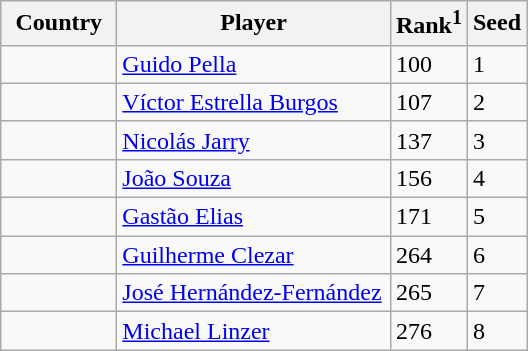<table class="sortable wikitable">
<tr>
<th width="70">Country</th>
<th width="175">Player</th>
<th>Rank<sup>1</sup></th>
<th>Seed</th>
</tr>
<tr>
<td></td>
<td><a href='#'>Guido Pella</a></td>
<td>100</td>
<td>1</td>
</tr>
<tr>
<td></td>
<td><a href='#'>Víctor Estrella Burgos</a></td>
<td>107</td>
<td>2</td>
</tr>
<tr>
<td></td>
<td><a href='#'>Nicolás Jarry</a></td>
<td>137</td>
<td>3</td>
</tr>
<tr>
<td></td>
<td><a href='#'>João Souza</a></td>
<td>156</td>
<td>4</td>
</tr>
<tr>
<td></td>
<td><a href='#'>Gastão Elias</a></td>
<td>171</td>
<td>5</td>
</tr>
<tr>
<td></td>
<td><a href='#'>Guilherme Clezar</a></td>
<td>264</td>
<td>6</td>
</tr>
<tr>
<td></td>
<td><a href='#'>José Hernández-Fernández</a></td>
<td>265</td>
<td>7</td>
</tr>
<tr>
<td></td>
<td><a href='#'>Michael Linzer</a></td>
<td>276</td>
<td>8</td>
</tr>
</table>
